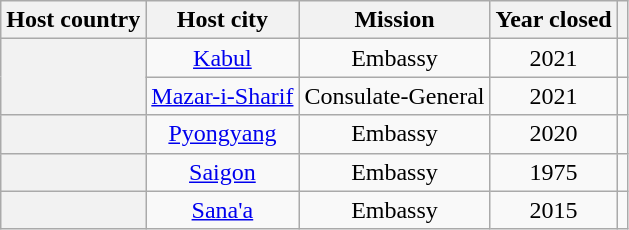<table class="wikitable plainrowheaders" style="text-align:center;">
<tr>
<th scope="col">Host country</th>
<th scope="col">Host city</th>
<th scope="col">Mission</th>
<th scope="col">Year closed</th>
<th scope="col"></th>
</tr>
<tr>
<th scope="row" rowspan="2"></th>
<td><a href='#'>Kabul</a></td>
<td>Embassy</td>
<td>2021</td>
<td></td>
</tr>
<tr>
<td><a href='#'>Mazar-i-Sharif</a></td>
<td>Consulate-General</td>
<td>2021</td>
<td></td>
</tr>
<tr>
<th scope="row"></th>
<td><a href='#'>Pyongyang</a></td>
<td>Embassy</td>
<td>2020</td>
<td></td>
</tr>
<tr>
<th scope="row"></th>
<td><a href='#'>Saigon</a></td>
<td>Embassy</td>
<td>1975</td>
<td></td>
</tr>
<tr>
<th scope="row"></th>
<td><a href='#'>Sana'a</a></td>
<td>Embassy</td>
<td>2015</td>
<td></td>
</tr>
</table>
